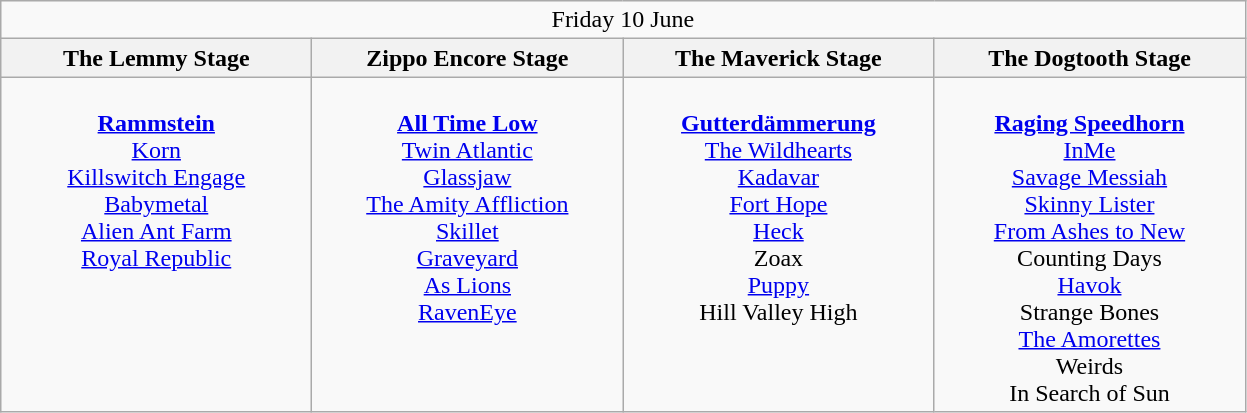<table class="wikitable">
<tr>
<td colspan="4" style="text-align:center;">Friday 10 June</td>
</tr>
<tr>
<th>The Lemmy Stage</th>
<th>Zippo Encore Stage</th>
<th>The Maverick Stage</th>
<th>The Dogtooth Stage</th>
</tr>
<tr>
<td style="text-align:center; vertical-align:top; width:200px;"><br><strong><a href='#'>Rammstein</a></strong><br>
<a href='#'>Korn</a><br>
<a href='#'>Killswitch Engage</a><br>
<a href='#'>Babymetal</a><br>
<a href='#'>Alien Ant Farm</a><br>
<a href='#'>Royal Republic</a></td>
<td style="text-align:center; vertical-align:top; width:200px;"><br><strong><a href='#'>All Time Low</a></strong> <br>
<a href='#'>Twin Atlantic</a><br>
<a href='#'>Glassjaw</a><br>
<a href='#'>The Amity Affliction</a><br>
<a href='#'>Skillet</a><br>
<a href='#'>Graveyard</a><br>
<a href='#'>As Lions</a> <br>
<a href='#'>RavenEye</a><br></td>
<td style="text-align:center; vertical-align:top; width:200px;"><br><strong><a href='#'>Gutterdämmerung</a></strong><br>
<a href='#'>The Wildhearts</a><br>
<a href='#'>Kadavar</a><br>
<a href='#'>Fort Hope</a><br>
<a href='#'>Heck</a><br>
Zoax<br>
<a href='#'>Puppy</a><br>
Hill Valley High<br></td>
<td style="text-align:center; vertical-align:top; width:200px;"><br><strong><a href='#'>Raging Speedhorn</a></strong><br>
<a href='#'>InMe</a><br>
<a href='#'>Savage Messiah</a><br>
<a href='#'>Skinny Lister</a><br>
<a href='#'>From Ashes to New</a><br>
Counting Days<br>
<a href='#'>Havok</a><br>
Strange Bones<br>
<a href='#'>The Amorettes</a><br>
Weirds<br>
In Search of Sun<br></td>
</tr>
</table>
